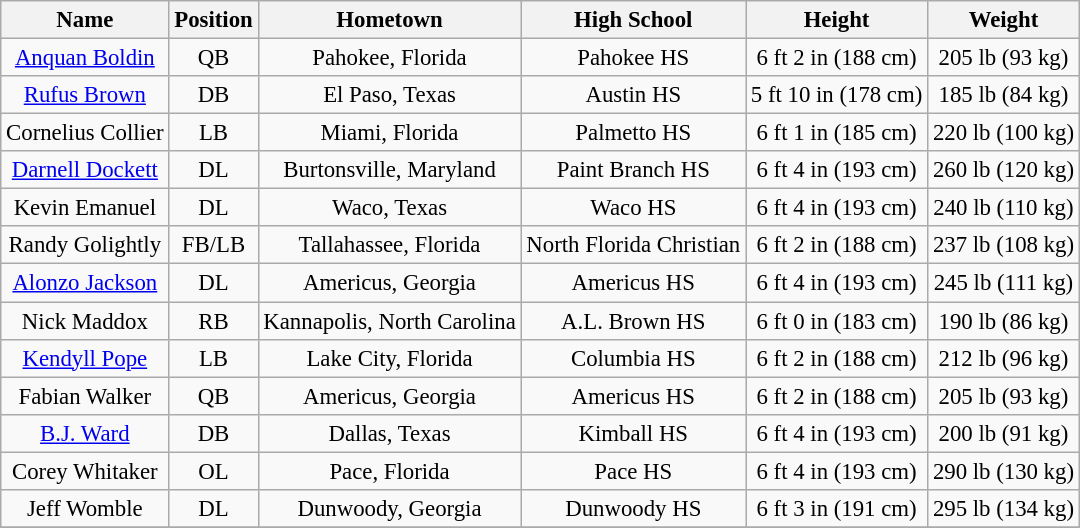<table class="wikitable" style="font-size: 95%; text-align:center;">
<tr>
<th>Name</th>
<th>Position</th>
<th>Hometown</th>
<th>High School</th>
<th>Height</th>
<th>Weight</th>
</tr>
<tr>
<td><a href='#'>Anquan Boldin</a></td>
<td>QB</td>
<td>Pahokee, Florida</td>
<td>Pahokee HS</td>
<td>6 ft 2 in (188 cm)</td>
<td>205 lb (93 kg)</td>
</tr>
<tr>
<td><a href='#'>Rufus Brown</a></td>
<td>DB</td>
<td>El Paso, Texas</td>
<td>Austin HS</td>
<td>5 ft 10 in (178 cm)</td>
<td>185 lb (84 kg)</td>
</tr>
<tr>
<td>Cornelius Collier</td>
<td>LB</td>
<td>Miami, Florida</td>
<td>Palmetto HS</td>
<td>6 ft 1 in (185 cm)</td>
<td>220 lb (100 kg)</td>
</tr>
<tr>
<td><a href='#'>Darnell Dockett</a></td>
<td>DL</td>
<td>Burtonsville, Maryland</td>
<td>Paint Branch HS</td>
<td>6 ft 4 in (193 cm)</td>
<td>260 lb (120 kg)</td>
</tr>
<tr>
<td>Kevin Emanuel</td>
<td>DL</td>
<td>Waco, Texas</td>
<td>Waco HS</td>
<td>6 ft 4 in (193 cm)</td>
<td>240 lb (110 kg)</td>
</tr>
<tr>
<td>Randy Golightly</td>
<td>FB/LB</td>
<td>Tallahassee, Florida</td>
<td>North Florida Christian</td>
<td>6 ft 2 in (188 cm)</td>
<td>237 lb (108 kg)</td>
</tr>
<tr>
<td><a href='#'>Alonzo Jackson</a></td>
<td>DL</td>
<td>Americus, Georgia</td>
<td>Americus HS</td>
<td>6 ft 4 in (193 cm)</td>
<td>245 lb (111 kg)</td>
</tr>
<tr>
<td>Nick Maddox</td>
<td>RB</td>
<td>Kannapolis, North Carolina</td>
<td>A.L. Brown HS</td>
<td>6 ft 0 in (183 cm)</td>
<td>190 lb (86 kg)</td>
</tr>
<tr>
<td><a href='#'>Kendyll Pope</a></td>
<td>LB</td>
<td>Lake City, Florida</td>
<td>Columbia HS</td>
<td>6 ft 2 in (188 cm)</td>
<td>212 lb (96 kg)</td>
</tr>
<tr>
<td>Fabian Walker</td>
<td>QB</td>
<td>Americus, Georgia</td>
<td>Americus HS</td>
<td>6 ft 2 in (188 cm)</td>
<td>205 lb (93 kg)</td>
</tr>
<tr>
<td><a href='#'>B.J. Ward</a></td>
<td>DB</td>
<td>Dallas, Texas</td>
<td>Kimball HS</td>
<td>6 ft 4 in (193 cm)</td>
<td>200 lb (91 kg)</td>
</tr>
<tr>
<td>Corey Whitaker</td>
<td>OL</td>
<td>Pace, Florida</td>
<td>Pace HS</td>
<td>6 ft 4 in (193 cm)</td>
<td>290 lb (130 kg)</td>
</tr>
<tr>
<td>Jeff Womble</td>
<td>DL</td>
<td>Dunwoody, Georgia</td>
<td>Dunwoody HS</td>
<td>6 ft 3 in (191 cm)</td>
<td>295 lb (134 kg)</td>
</tr>
<tr>
</tr>
</table>
